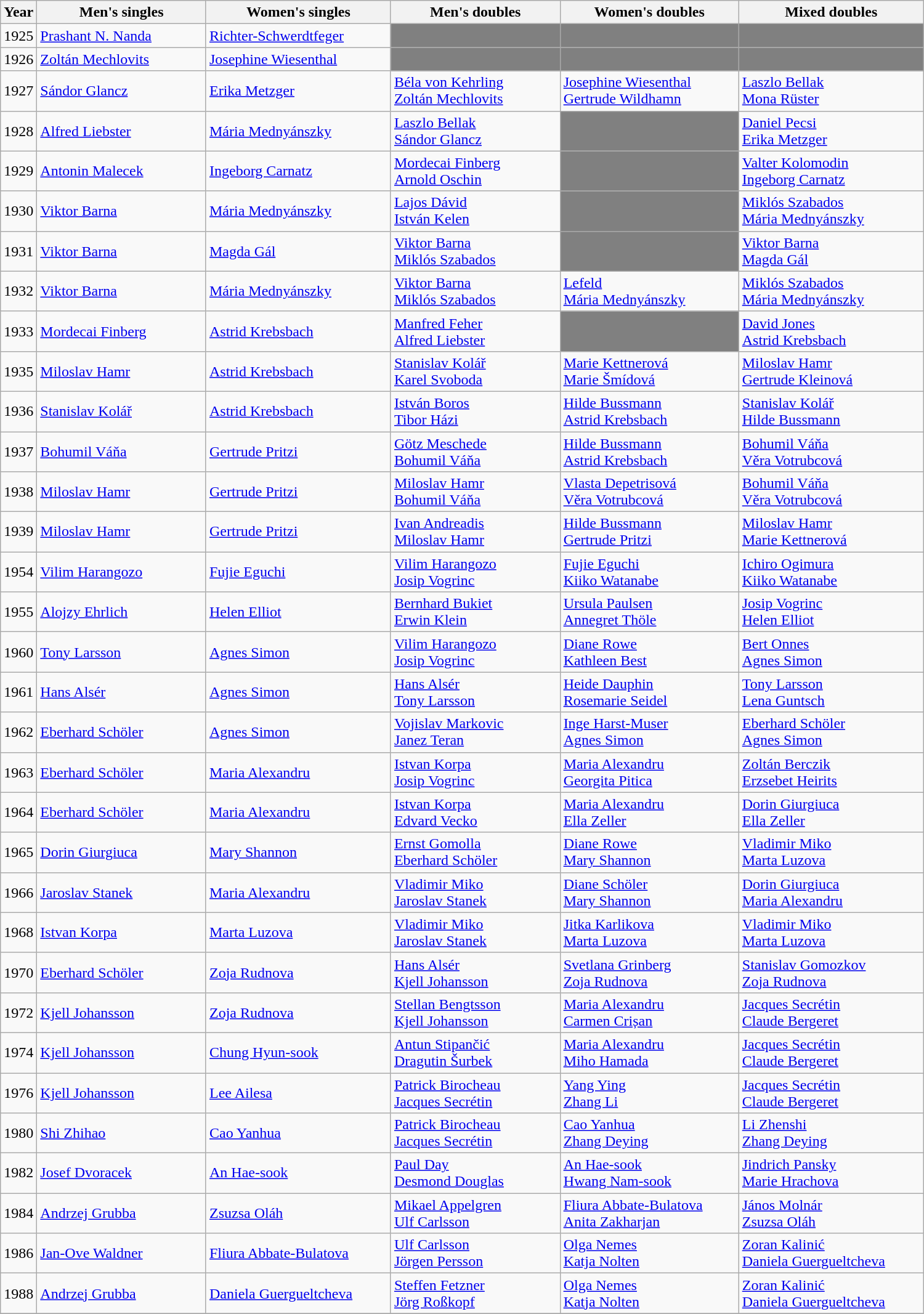<table class="wikitable" style="text-align: left; width: 1000px;">
<tr>
<th width="20">Year</th>
<th width="320">Men's singles</th>
<th width="320">Women's singles</th>
<th width="320">Men's doubles</th>
<th width="320">Women's doubles</th>
<th width="320">Mixed doubles</th>
</tr>
<tr>
<td>1925</td>
<td> <a href='#'>Prashant N. Nanda</a></td>
<td> <a href='#'>Richter-Schwerdtfeger</a></td>
<td bgcolor=gray></td>
<td bgcolor=gray></td>
<td bgcolor=gray></td>
</tr>
<tr>
<td>1926</td>
<td> <a href='#'>Zoltán Mechlovits</a></td>
<td> <a href='#'>Josephine Wiesenthal</a></td>
<td bgcolor=gray></td>
<td bgcolor=gray></td>
<td bgcolor=gray></td>
</tr>
<tr>
<td>1927</td>
<td> <a href='#'>Sándor Glancz</a></td>
<td> <a href='#'>Erika Metzger</a></td>
<td> <a href='#'>Béla von Kehrling</a><br> <a href='#'>Zoltán Mechlovits</a></td>
<td> <a href='#'>Josephine Wiesenthal</a><br> <a href='#'>Gertrude Wildhamn</a></td>
<td> <a href='#'>Laszlo Bellak</a><br> <a href='#'>Mona Rüster</a></td>
</tr>
<tr>
<td>1928</td>
<td> <a href='#'>Alfred Liebster</a></td>
<td> <a href='#'>Mária Mednyánszky</a></td>
<td> <a href='#'>Laszlo Bellak</a><br> <a href='#'>Sándor Glancz</a></td>
<td bgcolor=gray></td>
<td> <a href='#'>Daniel Pecsi</a><br> <a href='#'>Erika Metzger</a></td>
</tr>
<tr>
<td>1929</td>
<td> <a href='#'>Antonin Malecek</a></td>
<td> <a href='#'>Ingeborg Carnatz</a></td>
<td> <a href='#'>Mordecai Finberg</a><br> <a href='#'>Arnold Oschin</a></td>
<td bgcolor=gray></td>
<td> <a href='#'>Valter Kolomodin</a><br> <a href='#'>Ingeborg Carnatz</a></td>
</tr>
<tr>
<td>1930</td>
<td> <a href='#'>Viktor Barna</a></td>
<td> <a href='#'>Mária Mednyánszky</a></td>
<td> <a href='#'>Lajos Dávid</a><br> <a href='#'>István Kelen</a></td>
<td bgcolor=gray></td>
<td> <a href='#'>Miklós Szabados</a><br> <a href='#'>Mária Mednyánszky</a></td>
</tr>
<tr>
<td>1931</td>
<td> <a href='#'>Viktor Barna</a></td>
<td> <a href='#'>Magda Gál</a></td>
<td> <a href='#'>Viktor Barna</a><br> <a href='#'>Miklós Szabados</a></td>
<td bgcolor=gray></td>
<td> <a href='#'>Viktor Barna</a><br> <a href='#'>Magda Gál</a></td>
</tr>
<tr>
<td>1932</td>
<td> <a href='#'>Viktor Barna</a></td>
<td> <a href='#'>Mária Mednyánszky</a></td>
<td> <a href='#'>Viktor Barna</a><br> <a href='#'>Miklós Szabados</a></td>
<td> <a href='#'>Lefeld</a><br> <a href='#'>Mária Mednyánszky</a></td>
<td> <a href='#'>Miklós Szabados</a><br> <a href='#'>Mária Mednyánszky</a></td>
</tr>
<tr>
<td>1933</td>
<td> <a href='#'>Mordecai Finberg</a></td>
<td> <a href='#'>Astrid Krebsbach</a></td>
<td> <a href='#'>Manfred Feher</a><br> <a href='#'>Alfred Liebster</a></td>
<td bgcolor=gray></td>
<td> <a href='#'>David Jones</a><br> <a href='#'>Astrid Krebsbach</a></td>
</tr>
<tr>
<td>1935</td>
<td> <a href='#'>Miloslav Hamr</a></td>
<td> <a href='#'>Astrid Krebsbach</a></td>
<td> <a href='#'>Stanislav Kolář</a><br> <a href='#'>Karel Svoboda</a></td>
<td> <a href='#'>Marie Kettnerová</a><br> <a href='#'>Marie Šmídová</a></td>
<td> <a href='#'>Miloslav Hamr</a><br> <a href='#'>Gertrude Kleinová</a></td>
</tr>
<tr>
<td>1936</td>
<td> <a href='#'>Stanislav Kolář</a></td>
<td> <a href='#'>Astrid Krebsbach</a></td>
<td> <a href='#'>István Boros</a><br> <a href='#'>Tibor Házi</a></td>
<td> <a href='#'>Hilde Bussmann</a><br> <a href='#'>Astrid Krebsbach</a></td>
<td> <a href='#'>Stanislav Kolář</a><br> <a href='#'>Hilde Bussmann</a></td>
</tr>
<tr>
<td>1937</td>
<td> <a href='#'>Bohumil Váňa</a></td>
<td> <a href='#'>Gertrude Pritzi</a></td>
<td> <a href='#'>Götz Meschede</a><br> <a href='#'>Bohumil Váňa</a></td>
<td> <a href='#'>Hilde Bussmann</a><br> <a href='#'>Astrid Krebsbach</a></td>
<td> <a href='#'>Bohumil Váňa</a><br> <a href='#'>Věra Votrubcová</a></td>
</tr>
<tr>
<td>1938</td>
<td> <a href='#'>Miloslav Hamr</a></td>
<td> <a href='#'>Gertrude Pritzi</a></td>
<td> <a href='#'>Miloslav Hamr</a><br> <a href='#'>Bohumil Váňa</a></td>
<td> <a href='#'>Vlasta Depetrisová</a><br> <a href='#'>Věra Votrubcová</a></td>
<td> <a href='#'>Bohumil Váňa</a><br> <a href='#'>Věra Votrubcová</a></td>
</tr>
<tr>
<td>1939</td>
<td> <a href='#'>Miloslav Hamr</a></td>
<td> <a href='#'>Gertrude Pritzi</a></td>
<td> <a href='#'>Ivan Andreadis</a><br> <a href='#'>Miloslav Hamr</a></td>
<td> <a href='#'>Hilde Bussmann</a><br> <a href='#'>Gertrude Pritzi</a></td>
<td> <a href='#'>Miloslav Hamr</a><br> <a href='#'>Marie Kettnerová</a></td>
</tr>
<tr>
<td>1954</td>
<td> <a href='#'>Vilim Harangozo</a></td>
<td> <a href='#'>Fujie Eguchi</a></td>
<td> <a href='#'>Vilim Harangozo</a><br> <a href='#'>Josip Vogrinc</a></td>
<td> <a href='#'>Fujie Eguchi</a><br> <a href='#'>Kiiko Watanabe</a></td>
<td> <a href='#'>Ichiro Ogimura</a><br> <a href='#'>Kiiko Watanabe</a></td>
</tr>
<tr>
<td>1955</td>
<td> <a href='#'>Alojzy Ehrlich</a></td>
<td> <a href='#'>Helen Elliot</a></td>
<td> <a href='#'>Bernhard Bukiet</a><br> <a href='#'>Erwin Klein</a></td>
<td> <a href='#'>Ursula Paulsen</a><br> <a href='#'>Annegret Thöle</a></td>
<td> <a href='#'>Josip Vogrinc</a><br> <a href='#'>Helen Elliot</a></td>
</tr>
<tr>
<td>1960</td>
<td> <a href='#'>Tony Larsson</a></td>
<td> <a href='#'>Agnes Simon</a></td>
<td> <a href='#'>Vilim Harangozo</a><br> <a href='#'>Josip Vogrinc</a></td>
<td> <a href='#'>Diane Rowe</a><br> <a href='#'>Kathleen Best</a></td>
<td> <a href='#'>Bert Onnes</a><br> <a href='#'>Agnes Simon</a></td>
</tr>
<tr>
<td>1961</td>
<td> <a href='#'>Hans Alsér</a></td>
<td> <a href='#'>Agnes Simon</a></td>
<td> <a href='#'>Hans Alsér</a><br> <a href='#'>Tony Larsson</a></td>
<td> <a href='#'>Heide Dauphin</a><br> <a href='#'>Rosemarie Seidel</a></td>
<td> <a href='#'>Tony Larsson</a><br> <a href='#'>Lena Guntsch</a></td>
</tr>
<tr>
<td>1962</td>
<td> <a href='#'>Eberhard Schöler</a></td>
<td> <a href='#'>Agnes Simon</a></td>
<td> <a href='#'>Vojislav Markovic</a><br> <a href='#'>Janez Teran</a></td>
<td> <a href='#'>Inge Harst-Muser</a><br> <a href='#'>Agnes Simon</a></td>
<td> <a href='#'>Eberhard Schöler</a><br> <a href='#'>Agnes Simon</a></td>
</tr>
<tr>
<td>1963</td>
<td> <a href='#'>Eberhard Schöler</a></td>
<td> <a href='#'>Maria Alexandru</a></td>
<td> <a href='#'>Istvan Korpa</a><br> <a href='#'>Josip Vogrinc</a></td>
<td> <a href='#'>Maria Alexandru</a><br> <a href='#'>Georgita Pitica</a></td>
<td> <a href='#'>Zoltán Berczik</a><br> <a href='#'>Erzsebet Heirits</a></td>
</tr>
<tr>
<td>1964</td>
<td> <a href='#'>Eberhard Schöler</a></td>
<td> <a href='#'>Maria Alexandru</a></td>
<td> <a href='#'>Istvan Korpa</a><br> <a href='#'>Edvard Vecko</a></td>
<td> <a href='#'>Maria Alexandru</a><br> <a href='#'>Ella Zeller</a></td>
<td> <a href='#'>Dorin Giurgiuca</a><br> <a href='#'>Ella Zeller</a></td>
</tr>
<tr>
<td>1965</td>
<td> <a href='#'>Dorin Giurgiuca</a></td>
<td> <a href='#'>Mary Shannon</a></td>
<td> <a href='#'>Ernst Gomolla</a><br> <a href='#'>Eberhard Schöler</a></td>
<td> <a href='#'>Diane Rowe</a><br> <a href='#'>Mary Shannon</a></td>
<td> <a href='#'>Vladimir Miko</a><br> <a href='#'>Marta Luzova</a></td>
</tr>
<tr>
<td>1966</td>
<td> <a href='#'>Jaroslav Stanek</a></td>
<td> <a href='#'>Maria Alexandru</a></td>
<td> <a href='#'>Vladimir Miko</a><br> <a href='#'>Jaroslav Stanek</a></td>
<td> <a href='#'>Diane Schöler</a><br> <a href='#'>Mary Shannon</a></td>
<td> <a href='#'>Dorin Giurgiuca</a><br> <a href='#'>Maria Alexandru</a></td>
</tr>
<tr>
<td>1968</td>
<td> <a href='#'>Istvan Korpa</a></td>
<td> <a href='#'>Marta Luzova</a></td>
<td> <a href='#'>Vladimir Miko</a><br> <a href='#'>Jaroslav Stanek</a></td>
<td> <a href='#'>Jitka Karlikova</a><br> <a href='#'>Marta Luzova</a></td>
<td> <a href='#'>Vladimir Miko</a><br> <a href='#'>Marta Luzova</a></td>
</tr>
<tr>
<td>1970</td>
<td> <a href='#'>Eberhard Schöler</a></td>
<td> <a href='#'>Zoja Rudnova</a></td>
<td> <a href='#'>Hans Alsér</a><br> <a href='#'>Kjell Johansson</a></td>
<td> <a href='#'>Svetlana Grinberg</a><br> <a href='#'>Zoja Rudnova</a></td>
<td> <a href='#'>Stanislav Gomozkov</a><br> <a href='#'>Zoja Rudnova</a></td>
</tr>
<tr>
<td>1972</td>
<td> <a href='#'>Kjell Johansson</a></td>
<td> <a href='#'>Zoja Rudnova</a></td>
<td> <a href='#'>Stellan Bengtsson</a><br> <a href='#'>Kjell Johansson</a></td>
<td> <a href='#'>Maria Alexandru</a><br> <a href='#'>Carmen Crișan</a></td>
<td> <a href='#'>Jacques Secrétin</a><br> <a href='#'>Claude Bergeret</a></td>
</tr>
<tr>
<td>1974</td>
<td> <a href='#'>Kjell Johansson</a></td>
<td> <a href='#'>Chung Hyun-sook</a></td>
<td> <a href='#'>Antun Stipančić</a><br> <a href='#'>Dragutin Šurbek</a></td>
<td> <a href='#'>Maria Alexandru</a><br> <a href='#'>Miho Hamada</a></td>
<td> <a href='#'>Jacques Secrétin</a><br> <a href='#'>Claude Bergeret</a></td>
</tr>
<tr>
<td>1976</td>
<td> <a href='#'>Kjell Johansson</a></td>
<td> <a href='#'>Lee Ailesa</a></td>
<td> <a href='#'>Patrick Birocheau</a><br> <a href='#'>Jacques Secrétin</a></td>
<td> <a href='#'>Yang Ying</a><br> <a href='#'>Zhang Li</a></td>
<td> <a href='#'>Jacques Secrétin</a><br> <a href='#'>Claude Bergeret</a></td>
</tr>
<tr>
<td>1980</td>
<td> <a href='#'>Shi Zhihao</a></td>
<td> <a href='#'>Cao Yanhua</a></td>
<td> <a href='#'>Patrick Birocheau</a><br> <a href='#'>Jacques Secrétin</a></td>
<td> <a href='#'>Cao Yanhua</a><br> <a href='#'>Zhang Deying</a></td>
<td> <a href='#'>Li Zhenshi</a><br> <a href='#'>Zhang Deying</a></td>
</tr>
<tr>
<td>1982</td>
<td> <a href='#'>Josef Dvoracek</a></td>
<td> <a href='#'>An Hae-sook</a></td>
<td> <a href='#'>Paul Day</a><br> <a href='#'>Desmond Douglas</a></td>
<td> <a href='#'>An Hae-sook</a><br> <a href='#'>Hwang Nam-sook</a></td>
<td> <a href='#'>Jindrich Pansky</a><br> <a href='#'>Marie Hrachova</a></td>
</tr>
<tr>
<td>1984</td>
<td> <a href='#'>Andrzej Grubba</a></td>
<td> <a href='#'>Zsuzsa Oláh</a></td>
<td> <a href='#'>Mikael Appelgren</a><br> <a href='#'>Ulf Carlsson</a></td>
<td> <a href='#'>Fliura Abbate-Bulatova</a><br> <a href='#'>Anita Zakharjan</a></td>
<td> <a href='#'>János Molnár</a><br> <a href='#'>Zsuzsa Oláh</a></td>
</tr>
<tr>
<td>1986</td>
<td> <a href='#'>Jan-Ove Waldner</a></td>
<td> <a href='#'>Fliura Abbate-Bulatova</a></td>
<td> <a href='#'>Ulf Carlsson</a><br> <a href='#'>Jörgen Persson</a></td>
<td> <a href='#'>Olga Nemes</a><br> <a href='#'>Katja Nolten</a></td>
<td> <a href='#'>Zoran Kalinić</a><br> <a href='#'>Daniela Guergueltcheva</a></td>
</tr>
<tr>
<td>1988</td>
<td> <a href='#'>Andrzej Grubba</a></td>
<td> <a href='#'>Daniela Guergueltcheva</a></td>
<td> <a href='#'>Steffen Fetzner</a><br> <a href='#'>Jörg Roßkopf</a></td>
<td> <a href='#'>Olga Nemes</a><br> <a href='#'>Katja Nolten</a></td>
<td> <a href='#'>Zoran Kalinić</a><br> <a href='#'>Daniela Guergueltcheva</a></td>
</tr>
<tr>
</tr>
</table>
